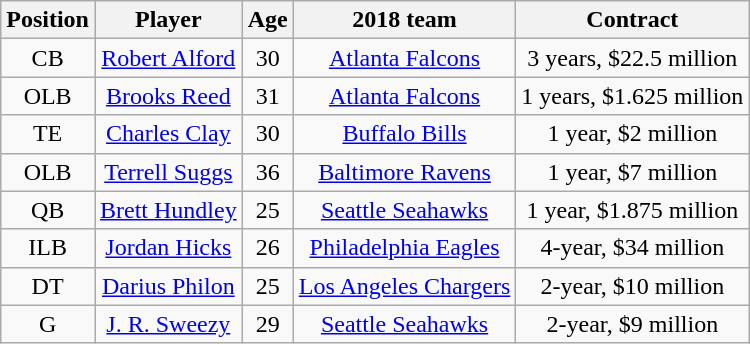<table class="wikitable" style="text-align:center">
<tr>
<th>Position</th>
<th>Player</th>
<th>Age</th>
<th>2018 team</th>
<th>Contract</th>
</tr>
<tr>
<td>CB</td>
<td><a href='#'>Robert Alford</a></td>
<td>30</td>
<td><a href='#'>Atlanta Falcons</a></td>
<td>3 years, $22.5 million</td>
</tr>
<tr>
<td>OLB</td>
<td><a href='#'>Brooks Reed</a></td>
<td>31</td>
<td><a href='#'>Atlanta Falcons</a></td>
<td>1 years, $1.625 million</td>
</tr>
<tr>
<td>TE</td>
<td><a href='#'>Charles Clay</a></td>
<td>30</td>
<td><a href='#'>Buffalo Bills</a></td>
<td>1 year, $2 million</td>
</tr>
<tr>
<td>OLB</td>
<td><a href='#'>Terrell Suggs</a></td>
<td>36</td>
<td><a href='#'>Baltimore Ravens</a></td>
<td>1 year, $7 million</td>
</tr>
<tr>
<td>QB</td>
<td><a href='#'>Brett Hundley</a></td>
<td>25</td>
<td><a href='#'>Seattle Seahawks</a></td>
<td>1 year, $1.875 million</td>
</tr>
<tr>
<td>ILB</td>
<td><a href='#'>Jordan Hicks</a></td>
<td>26</td>
<td><a href='#'>Philadelphia Eagles</a></td>
<td>4-year, $34 million</td>
</tr>
<tr>
<td>DT</td>
<td><a href='#'>Darius Philon</a></td>
<td>25</td>
<td><a href='#'>Los Angeles Chargers</a></td>
<td>2-year, $10 million</td>
</tr>
<tr>
<td>G</td>
<td><a href='#'>J. R. Sweezy</a></td>
<td>29</td>
<td><a href='#'>Seattle Seahawks</a></td>
<td>2-year, $9 million</td>
</tr>
</table>
